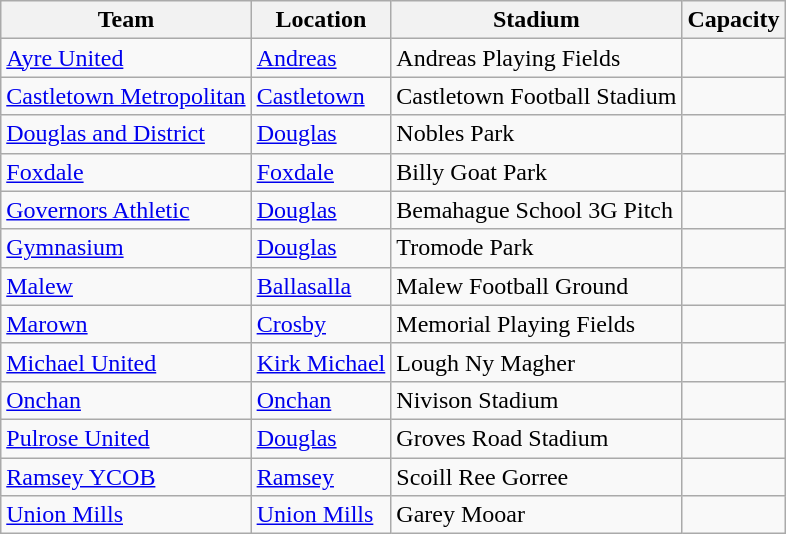<table class="wikitable sortable">
<tr>
<th>Team</th>
<th>Location</th>
<th>Stadium</th>
<th>Capacity</th>
</tr>
<tr>
<td><a href='#'>Ayre United</a></td>
<td><a href='#'>Andreas</a></td>
<td>Andreas Playing Fields</td>
<td align="center"></td>
</tr>
<tr>
<td><a href='#'>Castletown Metropolitan</a></td>
<td><a href='#'>Castletown</a></td>
<td>Castletown Football Stadium</td>
<td style="text-align:center;"></td>
</tr>
<tr>
<td><a href='#'>Douglas and District</a></td>
<td><a href='#'>Douglas</a></td>
<td>Nobles Park</td>
<td style="text-align:center;"></td>
</tr>
<tr>
<td><a href='#'>Foxdale</a></td>
<td><a href='#'>Foxdale</a></td>
<td>Billy Goat Park</td>
<td style="text-align:center;"></td>
</tr>
<tr>
<td><a href='#'>Governors Athletic</a></td>
<td><a href='#'>Douglas</a></td>
<td>Bemahague School 3G Pitch</td>
<td style="text-align:center;"></td>
</tr>
<tr>
<td><a href='#'>Gymnasium</a></td>
<td><a href='#'>Douglas</a></td>
<td>Tromode Park</td>
<td style="text-align:center;"></td>
</tr>
<tr>
<td><a href='#'>Malew</a></td>
<td><a href='#'>Ballasalla</a></td>
<td>Malew Football Ground</td>
<td style="text-align:center;"></td>
</tr>
<tr>
<td><a href='#'>Marown</a></td>
<td><a href='#'>Crosby</a></td>
<td>Memorial Playing Fields</td>
<td align="center"></td>
</tr>
<tr>
<td><a href='#'>Michael United</a></td>
<td><a href='#'>Kirk Michael</a></td>
<td>Lough Ny Magher</td>
<td align="center"></td>
</tr>
<tr>
<td><a href='#'>Onchan</a></td>
<td><a href='#'>Onchan</a></td>
<td>Nivison Stadium</td>
<td align="center"></td>
</tr>
<tr>
<td><a href='#'>Pulrose United</a></td>
<td><a href='#'>Douglas</a></td>
<td>Groves Road Stadium</td>
<td align="center"></td>
</tr>
<tr>
<td><a href='#'>Ramsey YCOB</a></td>
<td><a href='#'>Ramsey</a></td>
<td>Scoill Ree Gorree</td>
<td align="center"></td>
</tr>
<tr>
<td><a href='#'>Union Mills</a></td>
<td><a href='#'>Union Mills</a></td>
<td>Garey Mooar</td>
<td align="center"></td>
</tr>
</table>
